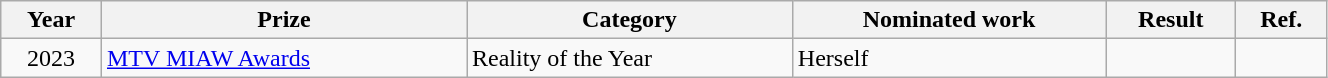<table class="wikitable plainrowheaders" style="width:70%;">
<tr>
<th scope="col" style="width:%;">Year</th>
<th scope="col" style="width:%;">Prize</th>
<th scope="col" style="width:%;">Category</th>
<th>Nominated work</th>
<th>Result</th>
<th scope="col" style="width:%;">Ref.</th>
</tr>
<tr>
<td align="center">2023</td>
<td><a href='#'>MTV MIAW Awards</a></td>
<td>Reality of the Year</td>
<td>Herself</td>
<td></td>
<td></td>
</tr>
</table>
